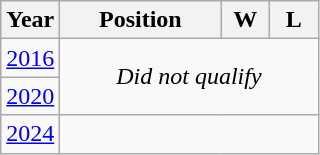<table class="wikitable" style="text-align: center;">
<tr>
<th>Year</th>
<th width="100">Position</th>
<th width="25">W</th>
<th width="25">L</th>
</tr>
<tr>
<td> <a href='#'>2016</a></td>
<td colspan=3 align=center rowspan=2><em>Did not qualify</em></td>
</tr>
<tr>
<td> <a href='#'>2020</a></td>
</tr>
<tr>
<td> <a href='#'>2024</a></td>
</tr>
</table>
